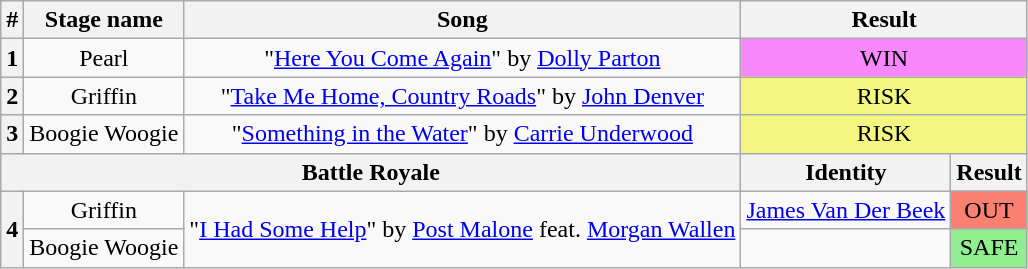<table class="wikitable plainrowheaders" style="text-align: center;">
<tr>
<th>#</th>
<th>Stage name</th>
<th>Song</th>
<th colspan=2>Result</th>
</tr>
<tr>
<th>1</th>
<td>Pearl</td>
<td>"<a href='#'>Here You Come Again</a>" by <a href='#'>Dolly Parton</a></td>
<td colspan=2 bgcolor="#F888FD">WIN</td>
</tr>
<tr>
<th>2</th>
<td>Griffin</td>
<td>"<a href='#'>Take Me Home, Country Roads</a>" by <a href='#'>John Denver</a></td>
<td colspan=2 bgcolor="#F3F781">RISK</td>
</tr>
<tr>
<th>3</th>
<td>Boogie Woogie</td>
<td>"<a href='#'>Something in the Water</a>" by <a href='#'>Carrie Underwood</a></td>
<td colspan=2 bgcolor="#F3F781">RISK</td>
</tr>
<tr>
<th colspan=3>Battle Royale</th>
<th>Identity</th>
<th>Result</th>
</tr>
<tr>
<th rowspan=4>4</th>
<td>Griffin</td>
<td rowspan=2>"<a href='#'>I Had Some Help</a>" by <a href='#'>Post Malone</a> feat. <a href='#'>Morgan Wallen</a></td>
<td><a href='#'>James Van Der Beek</a></td>
<td bgcolor="salmon">OUT</td>
</tr>
<tr>
<td>Boogie Woogie</td>
<td></td>
<td bgcolor=lightgreen>SAFE</td>
</tr>
</table>
